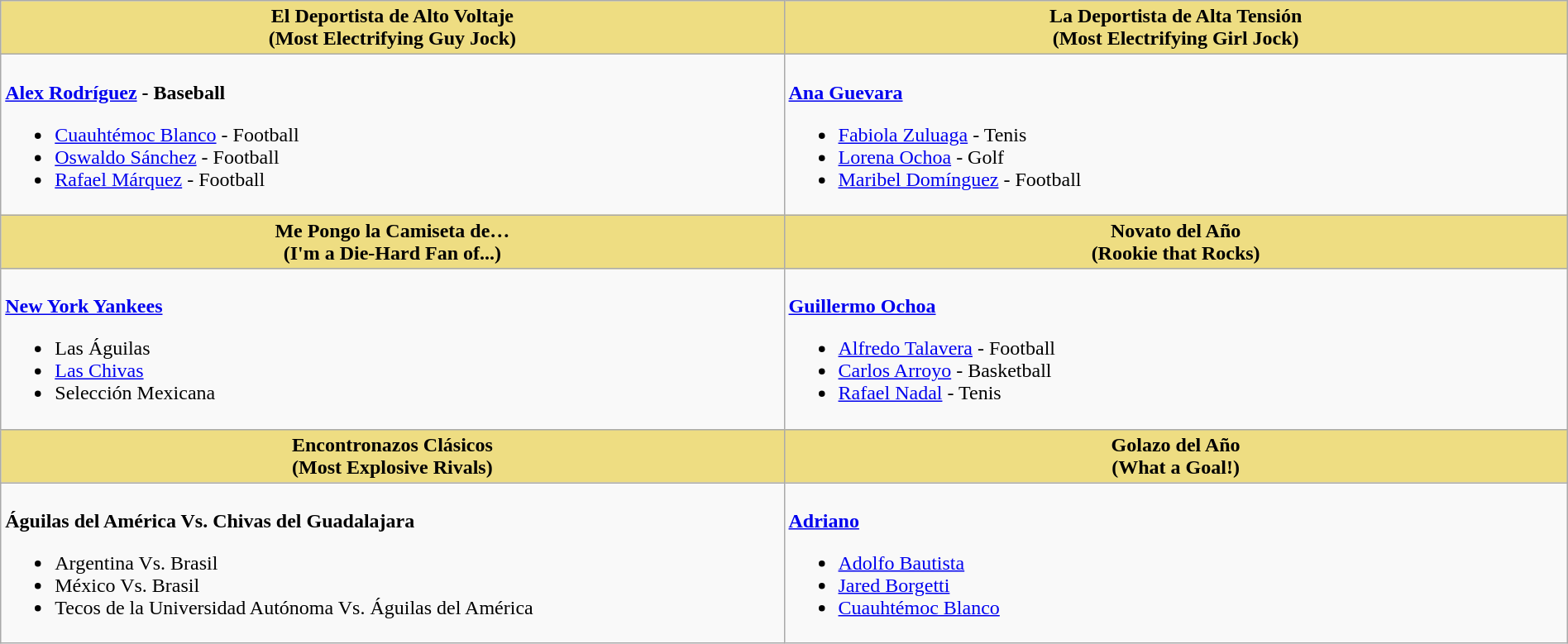<table class="wikitable" style="width:100%">
<tr>
<th style="background:#EEDD82; width:50%">El Deportista de Alto Voltaje<br>(Most Electrifying Guy Jock)</th>
<th style="background:#EEDD82; width:50%">La Deportista de Alta Tensión<br>(Most Electrifying Girl Jock)</th>
</tr>
<tr>
<td valign="top"><br><strong><a href='#'>Alex Rodríguez</a> - Baseball</strong><ul><li><a href='#'>Cuauhtémoc Blanco</a> - Football</li><li><a href='#'>Oswaldo Sánchez</a> - Football</li><li><a href='#'>Rafael Márquez</a> - Football</li></ul></td>
<td valign="top"><br><strong><a href='#'>Ana Guevara</a></strong><ul><li><a href='#'>Fabiola Zuluaga</a> - Tenis</li><li><a href='#'>Lorena Ochoa</a> - Golf</li><li><a href='#'>Maribel Domínguez</a> - Football</li></ul></td>
</tr>
<tr>
<th style="background:#EEDD82; width:50%">Me Pongo la Camiseta de… <br>(I'm a Die-Hard Fan of...)</th>
<th style="background:#EEDD82; width:50%">Novato del Año <br>(Rookie that Rocks)</th>
</tr>
<tr>
<td valign="top"><br><strong><a href='#'>New York Yankees</a></strong><ul><li>Las Águilas</li><li><a href='#'>Las Chivas</a></li><li>Selección Mexicana</li></ul></td>
<td valign="top"><br><strong><a href='#'>Guillermo Ochoa</a></strong><ul><li><a href='#'>Alfredo Talavera</a> - Football</li><li><a href='#'>Carlos Arroyo</a> - Basketball</li><li><a href='#'>Rafael Nadal</a> - Tenis</li></ul></td>
</tr>
<tr>
<th style="background:#EEDD82; width:50%">Encontronazos Clásicos <br> (Most Explosive Rivals)</th>
<th style="background:#EEDD82; width:50%">Golazo del Año <br>(What a Goal!)</th>
</tr>
<tr>
<td valign="top"><br><strong>Águilas del América Vs. Chivas del Guadalajara</strong><ul><li>Argentina Vs. Brasil</li><li>México Vs. Brasil</li><li>Tecos de la Universidad Autónoma Vs. Águilas del América</li></ul></td>
<td valign="top"><br><strong><a href='#'>Adriano</a></strong><ul><li><a href='#'>Adolfo Bautista</a></li><li><a href='#'>Jared Borgetti</a></li><li><a href='#'>Cuauhtémoc Blanco</a></li></ul></td>
</tr>
</table>
